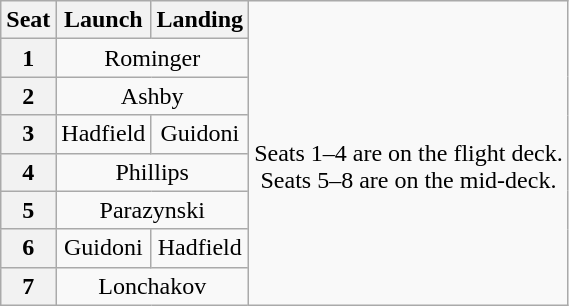<table class="wikitable" style="text-align:center">
<tr>
<th>Seat</th>
<th>Launch</th>
<th>Landing</th>
<td rowspan=9><br>Seats 1–4 are on the flight deck.<br>Seats 5–8 are on the mid-deck.</td>
</tr>
<tr>
<th>1</th>
<td colspan=2>Rominger</td>
</tr>
<tr>
<th>2</th>
<td colspan=2>Ashby</td>
</tr>
<tr>
<th>3</th>
<td>Hadfield</td>
<td>Guidoni</td>
</tr>
<tr>
<th>4</th>
<td colspan=2>Phillips</td>
</tr>
<tr>
<th>5</th>
<td colspan=2>Parazynski</td>
</tr>
<tr>
<th>6</th>
<td>Guidoni</td>
<td>Hadfield</td>
</tr>
<tr>
<th>7</th>
<td colspan=2>Lonchakov</td>
</tr>
</table>
